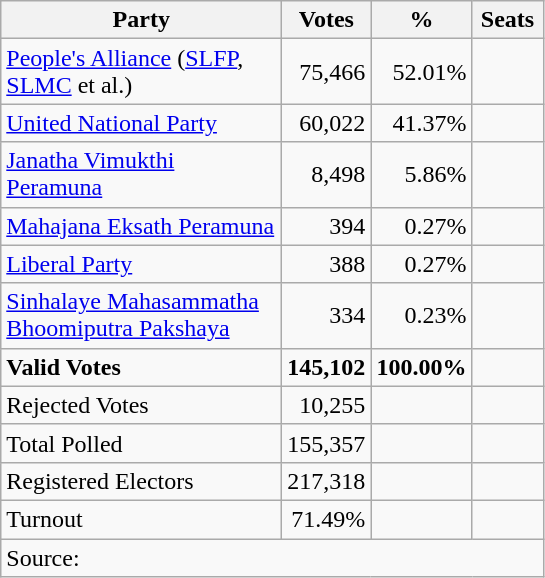<table class="wikitable" border="1" style="text-align:right;">
<tr>
<th align=left width="180">Party</th>
<th align=center width="50">Votes</th>
<th align=center width="50">%</th>
<th align=center width="40">Seats</th>
</tr>
<tr>
<td align=left><a href='#'>People's Alliance</a> (<a href='#'>SLFP</a>, <a href='#'>SLMC</a> et al.)</td>
<td>75,466</td>
<td>52.01%</td>
<td></td>
</tr>
<tr>
<td align=left><a href='#'>United National Party</a></td>
<td>60,022</td>
<td>41.37%</td>
<td></td>
</tr>
<tr>
<td align=left><a href='#'>Janatha Vimukthi Peramuna</a></td>
<td>8,498</td>
<td>5.86%</td>
<td></td>
</tr>
<tr>
<td align=left><a href='#'>Mahajana Eksath Peramuna</a></td>
<td>394</td>
<td>0.27%</td>
<td></td>
</tr>
<tr>
<td align=left><a href='#'>Liberal Party</a></td>
<td>388</td>
<td>0.27%</td>
<td></td>
</tr>
<tr>
<td align=left><a href='#'>Sinhalaye Mahasammatha Bhoomiputra Pakshaya</a></td>
<td>334</td>
<td>0.23%</td>
<td></td>
</tr>
<tr>
<td align=left><strong>Valid Votes</strong></td>
<td><strong>145,102</strong></td>
<td><strong>100.00%</strong></td>
<td></td>
</tr>
<tr>
<td align=left>Rejected Votes</td>
<td>10,255</td>
<td></td>
<td></td>
</tr>
<tr>
<td align=left>Total Polled</td>
<td>155,357</td>
<td></td>
<td></td>
</tr>
<tr>
<td align=left>Registered Electors</td>
<td>217,318</td>
<td></td>
<td></td>
</tr>
<tr>
<td align=left>Turnout</td>
<td>71.49%</td>
<td></td>
<td></td>
</tr>
<tr>
<td align=left colspan=4>Source:</td>
</tr>
</table>
